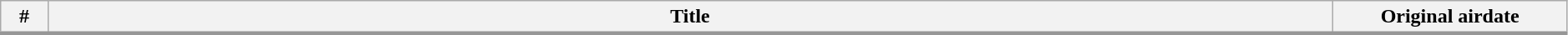<table class="wikitable" width="99%">
<tr style="border-bottom:3px solid #979797">
<th width="3%">#</th>
<th>Title</th>
<th width="15%">Original airdate<br>
























</th>
</tr>
</table>
